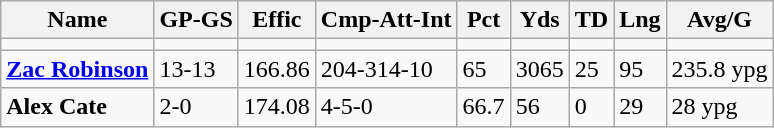<table class="wikitable" style="white-space:nowrap;">
<tr>
<th>Name</th>
<th>GP-GS</th>
<th>Effic</th>
<th>Cmp-Att-Int</th>
<th>Pct</th>
<th>Yds</th>
<th>TD</th>
<th>Lng</th>
<th>Avg/G</th>
</tr>
<tr>
<td></td>
<td></td>
<td></td>
<td></td>
<td></td>
<td></td>
<td></td>
<td></td>
<td></td>
</tr>
<tr>
<td><strong><a href='#'>Zac Robinson</a></strong></td>
<td>13-13</td>
<td>166.86</td>
<td>204-314-10</td>
<td>65</td>
<td>3065</td>
<td>25</td>
<td>95</td>
<td>235.8 ypg</td>
</tr>
<tr>
<td><strong>Alex Cate</strong></td>
<td>2-0</td>
<td>174.08</td>
<td>4-5-0</td>
<td>66.7</td>
<td>56</td>
<td>0</td>
<td>29</td>
<td>28 ypg</td>
</tr>
</table>
